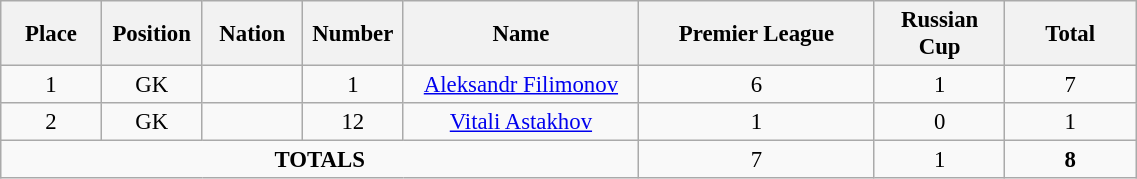<table class="wikitable" style="font-size: 95%; text-align: center;">
<tr>
<th width=60>Place</th>
<th width=60>Position</th>
<th width=60>Nation</th>
<th width=60>Number</th>
<th width=150>Name</th>
<th width=150>Premier League</th>
<th width=80>Russian Cup</th>
<th width=80>Total</th>
</tr>
<tr>
<td>1</td>
<td>GK</td>
<td></td>
<td>1</td>
<td><a href='#'>Aleksandr Filimonov</a></td>
<td>6</td>
<td>1</td>
<td>7</td>
</tr>
<tr>
<td>2</td>
<td>GK</td>
<td></td>
<td>12</td>
<td><a href='#'>Vitali Astakhov</a></td>
<td>1</td>
<td>0</td>
<td>1</td>
</tr>
<tr>
<td colspan="5"><strong>TOTALS</strong></td>
<td>7</td>
<td>1</td>
<td><strong>8</strong></td>
</tr>
</table>
